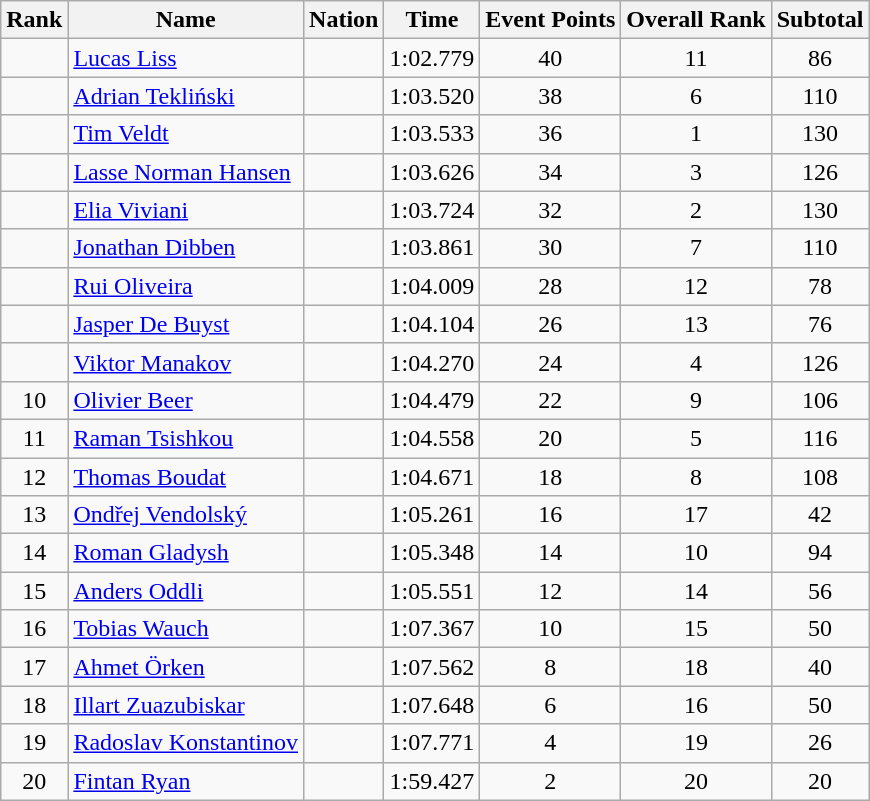<table class="wikitable sortable" style="text-align:center">
<tr>
<th>Rank</th>
<th>Name</th>
<th>Nation</th>
<th>Time</th>
<th>Event Points</th>
<th>Overall Rank</th>
<th>Subtotal</th>
</tr>
<tr>
<td></td>
<td align=left><a href='#'>Lucas Liss</a></td>
<td align=left></td>
<td>1:02.779</td>
<td>40</td>
<td>11</td>
<td>86</td>
</tr>
<tr>
<td></td>
<td align=left><a href='#'>Adrian Tekliński</a></td>
<td align=left></td>
<td>1:03.520</td>
<td>38</td>
<td>6</td>
<td>110</td>
</tr>
<tr>
<td></td>
<td align=left><a href='#'>Tim Veldt</a></td>
<td align=left></td>
<td>1:03.533</td>
<td>36</td>
<td>1</td>
<td>130</td>
</tr>
<tr>
<td></td>
<td align=left><a href='#'>Lasse Norman Hansen</a></td>
<td align=left></td>
<td>1:03.626</td>
<td>34</td>
<td>3</td>
<td>126</td>
</tr>
<tr>
<td></td>
<td align=left><a href='#'>Elia Viviani</a></td>
<td align=left></td>
<td>1:03.724</td>
<td>32</td>
<td>2</td>
<td>130</td>
</tr>
<tr>
<td></td>
<td align=left><a href='#'>Jonathan Dibben</a></td>
<td align=left></td>
<td>1:03.861</td>
<td>30</td>
<td>7</td>
<td>110</td>
</tr>
<tr>
<td></td>
<td align=left><a href='#'>Rui Oliveira</a></td>
<td align=left></td>
<td>1:04.009</td>
<td>28</td>
<td>12</td>
<td>78</td>
</tr>
<tr>
<td></td>
<td align=left><a href='#'>Jasper De Buyst</a></td>
<td align=left></td>
<td>1:04.104</td>
<td>26</td>
<td>13</td>
<td>76</td>
</tr>
<tr>
<td></td>
<td align=left><a href='#'>Viktor Manakov</a></td>
<td align=left></td>
<td>1:04.270</td>
<td>24</td>
<td>4</td>
<td>126</td>
</tr>
<tr>
<td>10</td>
<td align=left><a href='#'>Olivier Beer</a></td>
<td align=left></td>
<td>1:04.479</td>
<td>22</td>
<td>9</td>
<td>106</td>
</tr>
<tr>
<td>11</td>
<td align=left><a href='#'>Raman Tsishkou</a></td>
<td align=left></td>
<td>1:04.558</td>
<td>20</td>
<td>5</td>
<td>116</td>
</tr>
<tr>
<td>12</td>
<td align=left><a href='#'>Thomas Boudat</a></td>
<td align=left></td>
<td>1:04.671</td>
<td>18</td>
<td>8</td>
<td>108</td>
</tr>
<tr>
<td>13</td>
<td align=left><a href='#'>Ondřej Vendolský</a></td>
<td align=left></td>
<td>1:05.261</td>
<td>16</td>
<td>17</td>
<td>42</td>
</tr>
<tr>
<td>14</td>
<td align=left><a href='#'>Roman Gladysh</a></td>
<td align=left></td>
<td>1:05.348</td>
<td>14</td>
<td>10</td>
<td>94</td>
</tr>
<tr>
<td>15</td>
<td align=left><a href='#'>Anders Oddli</a></td>
<td align=left></td>
<td>1:05.551</td>
<td>12</td>
<td>14</td>
<td>56</td>
</tr>
<tr>
<td>16</td>
<td align=left><a href='#'>Tobias Wauch</a></td>
<td align=left></td>
<td>1:07.367</td>
<td>10</td>
<td>15</td>
<td>50</td>
</tr>
<tr>
<td>17</td>
<td align=left><a href='#'>Ahmet Örken</a></td>
<td align=left></td>
<td>1:07.562</td>
<td>8</td>
<td>18</td>
<td>40</td>
</tr>
<tr>
<td>18</td>
<td align=left><a href='#'>Illart Zuazubiskar</a></td>
<td align=left></td>
<td>1:07.648</td>
<td>6</td>
<td>16</td>
<td>50</td>
</tr>
<tr>
<td>19</td>
<td align=left><a href='#'>Radoslav Konstantinov</a></td>
<td align=left></td>
<td>1:07.771</td>
<td>4</td>
<td>19</td>
<td>26</td>
</tr>
<tr>
<td>20</td>
<td align=left><a href='#'>Fintan Ryan</a></td>
<td align=left></td>
<td>1:59.427</td>
<td>2</td>
<td>20</td>
<td>20</td>
</tr>
</table>
